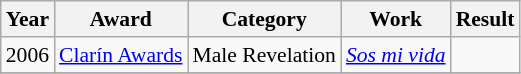<table class="wikitable" style="font-size: 90%;">
<tr>
<th>Year</th>
<th>Award</th>
<th>Category</th>
<th>Work</th>
<th>Result</th>
</tr>
<tr>
<td>2006</td>
<td><a href='#'>Clarín Awards</a></td>
<td>Male Revelation</td>
<td><em><a href='#'>Sos mi vida</a></em></td>
<td></td>
</tr>
<tr>
</tr>
</table>
